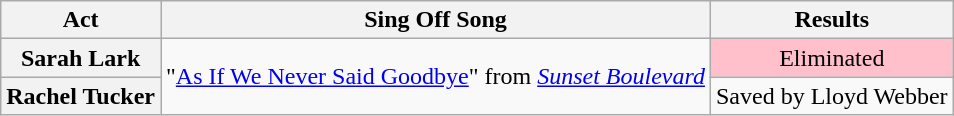<table class="wikitable plainrowheaders" style="text-align:center;">
<tr>
<th scope="col">Act</th>
<th scope="col">Sing Off Song</th>
<th scope="col">Results</th>
</tr>
<tr>
<th scope="row">Sarah Lark</th>
<td rowspan="2">"<a href='#'>As If We Never Said Goodbye</a>"  from  <em><a href='#'>Sunset Boulevard</a></em></td>
<td style="background:pink;">Eliminated</td>
</tr>
<tr>
<th scope="row">Rachel Tucker</th>
<td>Saved by Lloyd Webber</td>
</tr>
</table>
